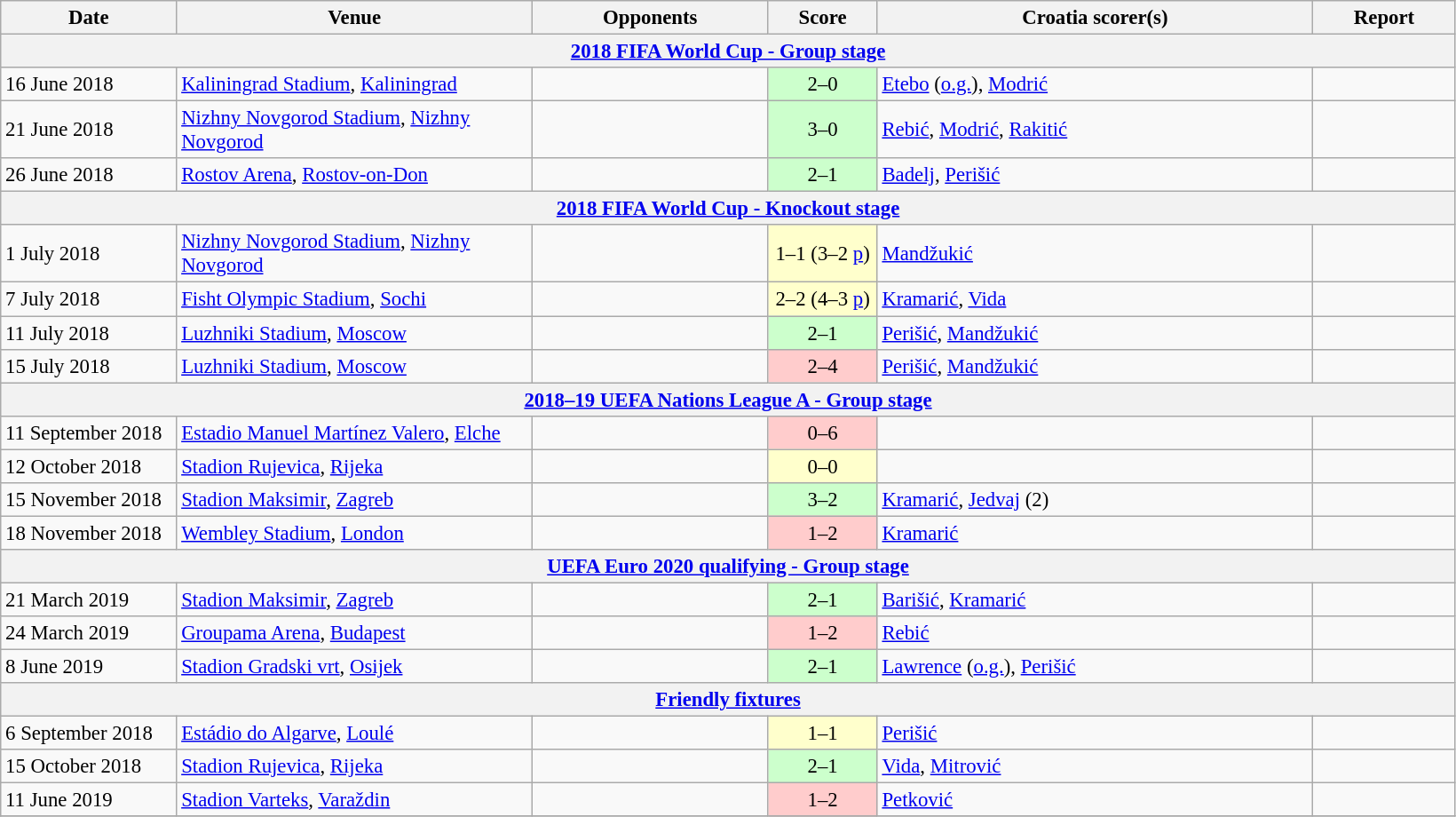<table class="wikitable" style="font-size:95%;">
<tr>
<th width=125>Date</th>
<th width=260>Venue</th>
<th width=170>Opponents</th>
<th width= 75>Score</th>
<th width=320>Croatia scorer(s)</th>
<th width=100>Report</th>
</tr>
<tr>
<th colspan=7><a href='#'>2018 FIFA World Cup - Group stage</a></th>
</tr>
<tr>
<td>16 June 2018</td>
<td><a href='#'>Kaliningrad Stadium</a>, <a href='#'>Kaliningrad</a></td>
<td></td>
<td align=center bgcolor=#CCFFCC>2–0</td>
<td><a href='#'>Etebo</a> (<a href='#'>o.g.</a>), <a href='#'>Modrić</a></td>
<td></td>
</tr>
<tr>
<td>21 June 2018</td>
<td><a href='#'>Nizhny Novgorod Stadium</a>, <a href='#'>Nizhny Novgorod</a></td>
<td></td>
<td align=center bgcolor=#CCFFCC>3–0</td>
<td><a href='#'>Rebić</a>, <a href='#'>Modrić</a>, <a href='#'>Rakitić</a></td>
<td></td>
</tr>
<tr>
<td>26 June 2018</td>
<td><a href='#'>Rostov Arena</a>, <a href='#'>Rostov-on-Don</a></td>
<td></td>
<td align=center bgcolor=#CCFFCC>2–1</td>
<td><a href='#'>Badelj</a>, <a href='#'>Perišić</a></td>
<td></td>
</tr>
<tr>
<th colspan=7><a href='#'>2018 FIFA World Cup - Knockout stage</a></th>
</tr>
<tr>
<td>1 July 2018</td>
<td><a href='#'>Nizhny Novgorod Stadium</a>, <a href='#'>Nizhny Novgorod</a></td>
<td></td>
<td align=center bgcolor=#FFFFCC>1–1 (3–2 <a href='#'>p</a>)</td>
<td><a href='#'>Mandžukić</a></td>
<td></td>
</tr>
<tr>
<td>7 July 2018</td>
<td><a href='#'>Fisht Olympic Stadium</a>, <a href='#'>Sochi</a></td>
<td></td>
<td align=center bgcolor=#FFFFCC>2–2 (4–3 <a href='#'>p</a>)</td>
<td><a href='#'>Kramarić</a>, <a href='#'>Vida</a></td>
<td></td>
</tr>
<tr>
<td>11 July 2018</td>
<td><a href='#'>Luzhniki Stadium</a>, <a href='#'>Moscow</a></td>
<td></td>
<td align=center bgcolor=#CCFFCC>2–1 </td>
<td><a href='#'>Perišić</a>, <a href='#'>Mandžukić</a></td>
<td></td>
</tr>
<tr>
<td>15 July 2018</td>
<td><a href='#'>Luzhniki Stadium</a>, <a href='#'>Moscow</a></td>
<td></td>
<td align=center bgcolor=#FFCCCC>2–4</td>
<td><a href='#'>Perišić</a>, <a href='#'>Mandžukić</a></td>
<td></td>
</tr>
<tr>
<th colspan=7><a href='#'>2018–19 UEFA Nations League A - Group stage</a></th>
</tr>
<tr>
<td>11 September 2018</td>
<td><a href='#'>Estadio Manuel Martínez Valero</a>, <a href='#'>Elche</a></td>
<td></td>
<td align=center bgcolor=#FFCCCC>0–6</td>
<td></td>
<td></td>
</tr>
<tr>
<td>12 October 2018</td>
<td><a href='#'>Stadion Rujevica</a>, <a href='#'>Rijeka</a></td>
<td></td>
<td align=center bgcolor=#FFFFCC>0–0</td>
<td></td>
<td></td>
</tr>
<tr>
<td>15 November 2018</td>
<td><a href='#'>Stadion Maksimir</a>, <a href='#'>Zagreb</a></td>
<td></td>
<td align=center bgcolor=#CCFFCC>3–2</td>
<td><a href='#'>Kramarić</a>, <a href='#'>Jedvaj</a> (2)</td>
<td></td>
</tr>
<tr>
<td>18 November 2018</td>
<td><a href='#'>Wembley Stadium</a>, <a href='#'>London</a></td>
<td></td>
<td align=center bgcolor=#FFCCCC>1–2</td>
<td><a href='#'>Kramarić</a></td>
<td></td>
</tr>
<tr>
<th colspan=7><a href='#'>UEFA Euro 2020 qualifying - Group stage</a></th>
</tr>
<tr>
<td>21 March 2019</td>
<td><a href='#'>Stadion Maksimir</a>, <a href='#'>Zagreb</a></td>
<td></td>
<td align=center bgcolor=#CCFFCC>2–1</td>
<td><a href='#'>Barišić</a>, <a href='#'>Kramarić</a></td>
<td></td>
</tr>
<tr>
<td>24 March 2019</td>
<td><a href='#'>Groupama Arena</a>, <a href='#'>Budapest</a></td>
<td></td>
<td align=center bgcolor=#FFCCCC>1–2</td>
<td><a href='#'>Rebić</a></td>
<td></td>
</tr>
<tr>
<td>8 June 2019</td>
<td><a href='#'>Stadion Gradski vrt</a>, <a href='#'>Osijek</a></td>
<td></td>
<td align=center bgcolor=#CCFFCC>2–1</td>
<td><a href='#'>Lawrence</a> (<a href='#'>o.g.</a>), <a href='#'>Perišić</a></td>
<td></td>
</tr>
<tr>
<th colspan=7><a href='#'>Friendly fixtures</a></th>
</tr>
<tr>
<td>6 September 2018</td>
<td><a href='#'>Estádio do Algarve</a>, <a href='#'>Loulé</a></td>
<td></td>
<td align=center bgcolor=#FFFFCC>1–1</td>
<td><a href='#'>Perišić</a></td>
<td></td>
</tr>
<tr>
<td>15 October 2018</td>
<td><a href='#'>Stadion Rujevica</a>, <a href='#'>Rijeka</a></td>
<td></td>
<td align=center bgcolor=#CCFFCC>2–1</td>
<td><a href='#'>Vida</a>, <a href='#'>Mitrović</a></td>
<td></td>
</tr>
<tr>
<td>11 June 2019</td>
<td><a href='#'>Stadion Varteks</a>, <a href='#'>Varaždin</a></td>
<td></td>
<td align=center bgcolor=#FFCCCC>1–2</td>
<td><a href='#'>Petković</a></td>
<td></td>
</tr>
<tr>
</tr>
</table>
